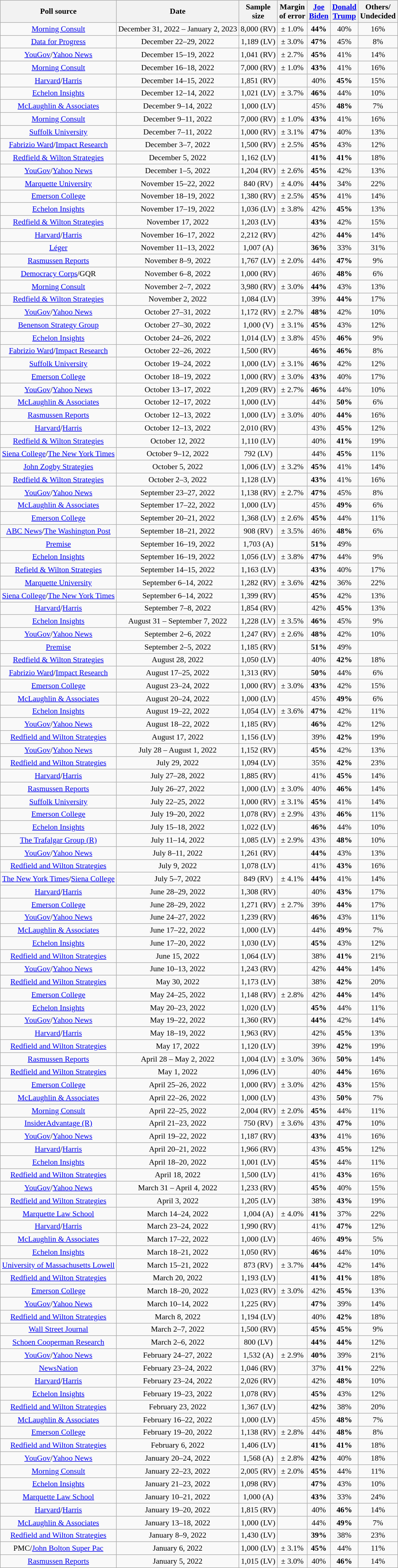<table class="wikitable sortable mw-collapsible " style="text-align:center;font-size:90%;line-height:17px">
<tr>
<th>Poll source</th>
<th>Date</th>
<th>Sample<br>size</th>
<th>Margin<br>of error</th>
<th class="unsortable"><a href='#'>Joe<br>Biden</a><br><small></small></th>
<th class="unsortable"><a href='#'>Donald<br>Trump</a><br><small></small></th>
<th class="unsortable">Others/<br>Undecided</th>
</tr>
<tr>
<td><a href='#'>Morning Consult</a></td>
<td data-sort-value="2023-01-02">December 31, 2022 – January 2, 2023</td>
<td>8,000 (RV)</td>
<td>± 1.0%</td>
<td><strong>44%</strong></td>
<td>40%</td>
<td>16%</td>
</tr>
<tr>
<td><a href='#'>Data for Progress</a></td>
<td data-sort-value="2022-12-29">December 22–29, 2022</td>
<td>1,189 (LV)</td>
<td>± 3.0%</td>
<td><strong>47%</strong></td>
<td>45%</td>
<td>8%</td>
</tr>
<tr>
<td><a href='#'>YouGov</a>/<a href='#'>Yahoo News</a></td>
<td data-sort-value="2022-12-19">December 15–19, 2022</td>
<td>1,041 (RV)</td>
<td>± 2.7%</td>
<td><strong>45%</strong></td>
<td>41%</td>
<td>14%</td>
</tr>
<tr>
<td><a href='#'>Morning Consult</a></td>
<td data-sort-value="2022-12-18">December 16–18, 2022</td>
<td>7,000 (RV)</td>
<td>± 1.0%</td>
<td><strong>43%</strong></td>
<td>41%</td>
<td>16%</td>
</tr>
<tr>
<td><a href='#'>Harvard</a>/<a href='#'>Harris</a></td>
<td data-sort-value="2022-12-15">December 14–15, 2022</td>
<td>1,851 (RV)</td>
<td></td>
<td>40%</td>
<td><strong>45%</strong></td>
<td>15%</td>
</tr>
<tr>
<td><a href='#'>Echelon Insights</a></td>
<td data-sort-value="2022-12-14">December 12–14, 2022</td>
<td>1,021 (LV)</td>
<td>± 3.7%</td>
<td><strong>46%</strong></td>
<td>44%</td>
<td>10%</td>
</tr>
<tr>
<td><a href='#'>McLaughlin & Associates</a></td>
<td data-sort-value="2022-12-14">December 9–14, 2022</td>
<td>1,000 (LV)</td>
<td></td>
<td>45%</td>
<td><strong>48%</strong></td>
<td>7%</td>
</tr>
<tr>
<td><a href='#'>Morning Consult</a></td>
<td data-sort-value="2022-12-11">December 9–11, 2022</td>
<td>7,000 (RV)</td>
<td>± 1.0%</td>
<td><strong>43%</strong></td>
<td>41%</td>
<td>16%</td>
</tr>
<tr>
<td><a href='#'>Suffolk University</a></td>
<td data-sort-value="2022-12-11">December 7–11, 2022</td>
<td>1,000 (RV)</td>
<td>± 3.1%</td>
<td><strong>47%</strong></td>
<td>40%</td>
<td>13%</td>
</tr>
<tr>
<td><a href='#'>Fabrizio Ward</a>/<a href='#'>Impact Research</a></td>
<td data-sort-value="2022-12-07">December 3–7, 2022</td>
<td>1,500 (RV)</td>
<td>± 2.5%</td>
<td><strong>45%</strong></td>
<td>43%</td>
<td>12%</td>
</tr>
<tr>
<td><a href='#'>Redfield & Wilton Strategies</a></td>
<td data-sort-value="2022-12-05">December 5, 2022</td>
<td>1,162 (LV)</td>
<td></td>
<td><strong>41%</strong></td>
<td><strong>41%</strong></td>
<td>18%</td>
</tr>
<tr>
<td><a href='#'>YouGov</a>/<a href='#'>Yahoo News</a></td>
<td data-sort-value="2022-12-05">December 1–5, 2022</td>
<td>1,204 (RV)</td>
<td>± 2.6%</td>
<td><strong>45%</strong></td>
<td>42%</td>
<td>13%</td>
</tr>
<tr>
<td><a href='#'>Marquette University</a></td>
<td data-sort-value="2022-11-22">November 15–22, 2022</td>
<td>840 (RV)</td>
<td>± 4.0%</td>
<td><strong>44%</strong></td>
<td>34%</td>
<td>22%</td>
</tr>
<tr>
<td><a href='#'>Emerson College</a></td>
<td data-sort-value="2022-11-19">November 18–19, 2022</td>
<td>1,380 (RV)</td>
<td>± 2.5%</td>
<td><strong>45%</strong></td>
<td>41%</td>
<td>14%</td>
</tr>
<tr>
<td><a href='#'>Echelon Insights</a></td>
<td data-sort-value="2022-11-19">November 17–19, 2022</td>
<td>1,036 (LV)</td>
<td>± 3.8%</td>
<td>42%</td>
<td><strong>45%</strong></td>
<td>13%</td>
</tr>
<tr>
<td><a href='#'>Redfield & Wilton Strategies</a></td>
<td data-sort-value="2022-11-17">November 17, 2022</td>
<td>1,203 (LV)</td>
<td></td>
<td><strong>43%</strong></td>
<td>42%</td>
<td>15%</td>
</tr>
<tr>
<td><a href='#'>Harvard</a>/<a href='#'>Harris</a></td>
<td data-sort-value="2022-11-17">November 16–17, 2022</td>
<td>2,212 (RV)</td>
<td></td>
<td>42%</td>
<td><strong>44%</strong></td>
<td>14%</td>
</tr>
<tr>
<td><a href='#'>Léger</a></td>
<td data-sort-value="2022-11-13">November 11–13, 2022</td>
<td>1,007 (A)</td>
<td></td>
<td><strong>36%</strong></td>
<td>33%</td>
<td>31%</td>
</tr>
<tr>
<td><a href='#'>Rasmussen Reports</a></td>
<td data-sort-value="2022-11-09">November 8–9, 2022</td>
<td>1,767 (LV)</td>
<td>± 2.0%</td>
<td>44%</td>
<td><strong>47%</strong></td>
<td>9%</td>
</tr>
<tr>
<td><a href='#'>Democracy Corps</a>/GQR</td>
<td data-sort-value="2022-11-08">November 6–8, 2022</td>
<td>1,000 (RV)</td>
<td></td>
<td>46%</td>
<td><strong>48%</strong></td>
<td>6%</td>
</tr>
<tr>
<td><a href='#'>Morning Consult</a></td>
<td data-sort-value="2022-11-07">November 2–7, 2022</td>
<td>3,980 (RV)</td>
<td>± 3.0%</td>
<td><strong>44%</strong></td>
<td>43%</td>
<td>13%</td>
</tr>
<tr>
<td><a href='#'>Redfield & Wilton Strategies</a></td>
<td data-sort-value="2022-11-02">November 2, 2022</td>
<td>1,084 (LV)</td>
<td></td>
<td>39%</td>
<td><strong>44%</strong></td>
<td>17%</td>
</tr>
<tr>
<td><a href='#'>YouGov</a>/<a href='#'>Yahoo News</a></td>
<td data-sort-value="2022-10-31">October 27–31, 2022</td>
<td>1,172 (RV)</td>
<td>± 2.7%</td>
<td><strong>48%</strong></td>
<td>42%</td>
<td>10%</td>
</tr>
<tr>
<td><a href='#'>Benenson Strategy Group</a></td>
<td data-sort-value="2022-10-30">October 27–30, 2022</td>
<td>1,000 (V)</td>
<td>± 3.1%</td>
<td><strong>45%</strong></td>
<td>43%</td>
<td>12%</td>
</tr>
<tr>
<td><a href='#'>Echelon Insights</a></td>
<td data-sort-value="2022-10-26">October 24–26, 2022</td>
<td>1,014 (LV)</td>
<td>± 3.8%</td>
<td>45%</td>
<td><strong>46%</strong></td>
<td>9%</td>
</tr>
<tr>
<td><a href='#'>Fabrizio Ward</a>/<a href='#'>Impact Research</a></td>
<td data-sort-value="2022-10-26">October 22–26, 2022</td>
<td>1,500 (RV)</td>
<td></td>
<td><strong>46%</strong></td>
<td><strong>46%</strong></td>
<td>8%</td>
</tr>
<tr>
<td><a href='#'>Suffolk University</a></td>
<td data-sort-value="2022-10-24">October 19–24, 2022</td>
<td>1,000 (LV)</td>
<td>± 3.1%</td>
<td><strong>46%</strong></td>
<td>42%</td>
<td>12%</td>
</tr>
<tr>
<td><a href='#'>Emerson College</a></td>
<td data-sort-value="2022-10-19">October 18–19, 2022</td>
<td>1,000 (RV)</td>
<td>± 3.0%</td>
<td><strong>43%</strong></td>
<td>40%</td>
<td>17%</td>
</tr>
<tr>
<td><a href='#'>YouGov</a>/<a href='#'>Yahoo News</a></td>
<td data-sort-value="2022-10-17">October 13–17, 2022</td>
<td>1,209 (RV)</td>
<td>± 2.7%</td>
<td><strong>46%</strong></td>
<td>44%</td>
<td>10%</td>
</tr>
<tr>
<td><a href='#'>McLaughlin & Associates</a></td>
<td data-sort-value="2022-10-17">October 12–17, 2022</td>
<td>1,000 (LV)</td>
<td></td>
<td>44%</td>
<td><strong>50%</strong></td>
<td>6%</td>
</tr>
<tr>
<td><a href='#'>Rasmussen Reports</a></td>
<td data-sort-value="2022-10-13">October 12–13, 2022</td>
<td>1,000 (LV)</td>
<td>± 3.0%</td>
<td>40%</td>
<td><strong>44%</strong></td>
<td>16%</td>
</tr>
<tr>
<td><a href='#'>Harvard</a>/<a href='#'>Harris</a></td>
<td data-sort-value="2022-10-13">October 12–13, 2022</td>
<td>2,010 (RV)</td>
<td></td>
<td>43%</td>
<td><strong>45%</strong></td>
<td>12%</td>
</tr>
<tr>
<td><a href='#'>Redfield & Wilton Strategies</a></td>
<td data-sort-value="2022-10-12">October 12, 2022</td>
<td>1,110 (LV)</td>
<td></td>
<td>40%</td>
<td><strong>41%</strong></td>
<td>19%</td>
</tr>
<tr>
<td><a href='#'>Siena College</a>/<a href='#'>The New York Times</a></td>
<td data-sort-value="2022-10-12">October 9–12, 2022</td>
<td>792 (LV)</td>
<td></td>
<td>44%</td>
<td><strong>45%</strong></td>
<td>11%</td>
</tr>
<tr>
<td><a href='#'>John Zogby Strategies</a></td>
<td data-sort-value="2022-10-05">October 5, 2022</td>
<td>1,006 (LV)</td>
<td>± 3.2%</td>
<td><strong>45%</strong></td>
<td>41%</td>
<td>14%</td>
</tr>
<tr>
<td><a href='#'>Redfield & Wilton Strategies</a></td>
<td data-sort-value="2022-10-03">October 2–3, 2022</td>
<td>1,128 (LV)</td>
<td></td>
<td><strong>43%</strong></td>
<td>41%</td>
<td>16%</td>
</tr>
<tr>
<td><a href='#'>YouGov</a>/<a href='#'>Yahoo News</a></td>
<td data-sort-value="2022-09-27">September 23–27, 2022</td>
<td>1,138 (RV)</td>
<td>± 2.7%</td>
<td><strong>47%</strong></td>
<td>45%</td>
<td>8%</td>
</tr>
<tr>
<td><a href='#'>McLaughlin & Associates</a></td>
<td data-sort-value="2022-09-22">September 17–22, 2022</td>
<td>1,000 (LV)</td>
<td></td>
<td>45%</td>
<td><strong>49%</strong></td>
<td>6%</td>
</tr>
<tr>
<td><a href='#'>Emerson College</a></td>
<td data-sort-value="2022-09-21">September 20–21, 2022</td>
<td>1,368 (LV)</td>
<td>± 2.6%</td>
<td><strong>45%</strong></td>
<td>44%</td>
<td>11%</td>
</tr>
<tr>
<td><a href='#'>ABC News</a>/<a href='#'>The Washington Post</a></td>
<td data-sort-value="2022-09-21">September 18–21, 2022</td>
<td>908 (RV)</td>
<td>± 3.5%</td>
<td>46%</td>
<td><strong>48%</strong></td>
<td>6%</td>
</tr>
<tr>
<td><a href='#'>Premise</a></td>
<td data-sort-value="2022-09-19">September 16–19, 2022</td>
<td>1,703 (A)</td>
<td></td>
<td><strong>51%</strong></td>
<td>49%</td>
<td></td>
</tr>
<tr>
<td><a href='#'>Echelon Insights</a></td>
<td data-sort-value="2022-09-19">September 16–19, 2022</td>
<td>1,056 (LV)</td>
<td>± 3.8%</td>
<td><strong>47%</strong></td>
<td>44%</td>
<td>9%</td>
</tr>
<tr>
<td><a href='#'>Refield & Wilton Strategies</a></td>
<td data-sort-value="2022-09-15">September 14–15, 2022</td>
<td>1,163 (LV)</td>
<td></td>
<td><strong>43%</strong></td>
<td>40%</td>
<td>17%</td>
</tr>
<tr>
<td><a href='#'>Marquette University</a></td>
<td data-sort-value="2022-09-14">September 6–14, 2022</td>
<td>1,282 (RV)</td>
<td>± 3.6%</td>
<td><strong>42%</strong></td>
<td>36%</td>
<td>22%</td>
</tr>
<tr>
<td><a href='#'>Siena College</a>/<a href='#'>The New York Times</a></td>
<td data-sort-value="2022-09-14">September 6–14, 2022</td>
<td>1,399 (RV)</td>
<td></td>
<td><strong>45%</strong></td>
<td>42%</td>
<td>13%</td>
</tr>
<tr>
<td><a href='#'>Harvard</a>/<a href='#'>Harris</a></td>
<td data-sort-value="2022-09-08">September 7–8, 2022</td>
<td>1,854 (RV)</td>
<td></td>
<td>42%</td>
<td><strong>45%</strong></td>
<td>13%</td>
</tr>
<tr>
<td><a href='#'>Echelon Insights</a></td>
<td data-sort-value="2022-09-07">August 31 – September 7, 2022</td>
<td>1,228 (LV)</td>
<td>± 3.5%</td>
<td><strong>46%</strong></td>
<td>45%</td>
<td>9%</td>
</tr>
<tr>
<td><a href='#'>YouGov</a>/<a href='#'>Yahoo News</a></td>
<td data-sort-value="2022-09-06">September 2–6, 2022</td>
<td>1,247 (RV)</td>
<td>± 2.6%</td>
<td><strong>48%</strong></td>
<td>42%</td>
<td>10%</td>
</tr>
<tr>
<td><a href='#'>Premise</a></td>
<td data-sort-value="2022-09-05">September 2–5, 2022</td>
<td>1,185 (RV)</td>
<td></td>
<td><strong>51%</strong></td>
<td>49%</td>
<td></td>
</tr>
<tr>
<td><a href='#'>Redfield & Wilton Strategies</a></td>
<td data-sort-value="2022-08-28">August 28, 2022</td>
<td>1,050 (LV)</td>
<td></td>
<td>40%</td>
<td><strong>42%</strong></td>
<td>18%</td>
</tr>
<tr>
<td><a href='#'>Fabrizio Ward</a>/<a href='#'>Impact Research</a></td>
<td data-sort-value="2022-08-25">August 17–25, 2022</td>
<td>1,313 (RV)</td>
<td></td>
<td><strong>50%</strong></td>
<td>44%</td>
<td>6%</td>
</tr>
<tr>
<td><a href='#'>Emerson College</a></td>
<td data-sort-value="2022-08-24">August 23–24, 2022</td>
<td>1,000 (RV)</td>
<td>± 3.0%</td>
<td><strong>43%</strong></td>
<td>42%</td>
<td>15%</td>
</tr>
<tr>
<td><a href='#'>McLaughlin & Associates</a></td>
<td data-sort-value="2022-08-24">August 20–24, 2022</td>
<td>1,000 (LV)</td>
<td></td>
<td>45%</td>
<td><strong>49%</strong></td>
<td>6%</td>
</tr>
<tr>
<td><a href='#'>Echelon Insights</a></td>
<td data-sort-value="2022-08-22">August 19–22, 2022</td>
<td>1,054 (LV)</td>
<td>± 3.6%</td>
<td><strong>47%</strong></td>
<td>42%</td>
<td>11%</td>
</tr>
<tr>
<td><a href='#'>YouGov</a>/<a href='#'>Yahoo News</a></td>
<td data-sort-value="2022-08-22">August 18–22, 2022</td>
<td>1,185 (RV)</td>
<td></td>
<td><strong>46%</strong></td>
<td>42%</td>
<td>12%</td>
</tr>
<tr>
<td><a href='#'>Redfield and Wilton Strategies</a></td>
<td data-sort-value="2022-08-17">August 17, 2022</td>
<td>1,156 (LV)</td>
<td></td>
<td>39%</td>
<td><strong>42%</strong></td>
<td>19%</td>
</tr>
<tr>
<td><a href='#'>YouGov</a>/<a href='#'>Yahoo News</a></td>
<td data-sort-value="2022-08-01">July 28 – August 1, 2022</td>
<td>1,152 (RV)</td>
<td></td>
<td><strong>45%</strong></td>
<td>42%</td>
<td>13%</td>
</tr>
<tr>
<td><a href='#'>Redfield and Wilton Strategies</a></td>
<td data-sort-value="2022-07-29">July 29, 2022</td>
<td>1,094 (LV)</td>
<td></td>
<td>35%</td>
<td><strong>42%</strong></td>
<td>23%</td>
</tr>
<tr>
<td><a href='#'>Harvard</a>/<a href='#'>Harris</a></td>
<td data-sort-value="2022-07-28">July 27–28, 2022</td>
<td>1,885 (RV)</td>
<td></td>
<td>41%</td>
<td><strong>45%</strong></td>
<td>14%</td>
</tr>
<tr>
<td><a href='#'>Rasmussen Reports</a></td>
<td data-sort-value="2022-07-27">July 26–27, 2022</td>
<td>1,000 (LV)</td>
<td>± 3.0%</td>
<td>40%</td>
<td><strong>46%</strong></td>
<td>14%</td>
</tr>
<tr>
<td><a href='#'>Suffolk University</a></td>
<td data-sort-value="2022-07-25">July 22–25, 2022</td>
<td>1,000 (RV)</td>
<td>± 3.1%</td>
<td><strong>45%</strong></td>
<td>41%</td>
<td>14%</td>
</tr>
<tr>
<td><a href='#'>Emerson College</a></td>
<td data-sort-value="2022-07-20">July 19–20, 2022</td>
<td>1,078 (RV)</td>
<td>± 2.9%</td>
<td>43%</td>
<td><strong>46%</strong></td>
<td>11%</td>
</tr>
<tr>
<td><a href='#'>Echelon Insights</a></td>
<td data-sort-value="2022-07-18">July 15–18, 2022</td>
<td>1,022 (LV)</td>
<td></td>
<td><strong>46%</strong></td>
<td>44%</td>
<td>10%</td>
</tr>
<tr>
<td><a href='#'>The Trafalgar Group (R)</a></td>
<td data-sort-value="2022-07-14">July 11–14, 2022</td>
<td>1,085 (LV)</td>
<td>± 2.9%</td>
<td>43%</td>
<td><strong>48%</strong></td>
<td>10%</td>
</tr>
<tr>
<td><a href='#'>YouGov</a>/<a href='#'>Yahoo News</a></td>
<td data-sort-value="2022-07-11">July 8–11, 2022</td>
<td>1,261 (RV)</td>
<td></td>
<td><strong>44%</strong></td>
<td>43%</td>
<td>13%</td>
</tr>
<tr>
<td><a href='#'>Redfield and Wilton Strategies</a></td>
<td data-sort-value="2022-07-09">July 9, 2022</td>
<td>1,078 (LV)</td>
<td></td>
<td>41%</td>
<td><strong>43%</strong></td>
<td>16%</td>
</tr>
<tr>
<td><a href='#'>The New York Times</a>/<a href='#'>Siena College</a></td>
<td data-sort-value="2022-07-07">July 5–7, 2022</td>
<td>849 (RV)</td>
<td>± 4.1%</td>
<td><strong>44%</strong></td>
<td>41%</td>
<td>14%</td>
</tr>
<tr>
<td><a href='#'>Harvard</a>/<a href='#'>Harris</a></td>
<td data-sort-value="2022-06-29">June 28–29, 2022</td>
<td>1,308 (RV)</td>
<td></td>
<td>40%</td>
<td><strong>43%</strong></td>
<td>17%</td>
</tr>
<tr>
<td><a href='#'>Emerson College</a></td>
<td data-sort-value="2022-06-29">June 28–29, 2022</td>
<td>1,271 (RV)</td>
<td>± 2.7%</td>
<td>39%</td>
<td><strong>44%</strong></td>
<td>17%</td>
</tr>
<tr>
<td><a href='#'>YouGov</a>/<a href='#'>Yahoo News</a></td>
<td data-sort-value="2022-06-27">June 24–27, 2022</td>
<td>1,239 (RV)</td>
<td></td>
<td><strong>46%</strong></td>
<td>43%</td>
<td>11%</td>
</tr>
<tr>
<td><a href='#'>McLaughlin & Associates</a></td>
<td data-sort-value="2022-06-22">June 17–22, 2022</td>
<td>1,000 (LV)</td>
<td></td>
<td>44%</td>
<td><strong>49%</strong></td>
<td>7%</td>
</tr>
<tr>
<td><a href='#'>Echelon Insights</a></td>
<td data-sort-value="2022-06-20">June 17–20, 2022</td>
<td>1,030 (LV)</td>
<td></td>
<td><strong>45%</strong></td>
<td>43%</td>
<td>12%</td>
</tr>
<tr>
<td><a href='#'>Redfield and Wilton Strategies</a></td>
<td data-sort-value="2022-06-15">June 15, 2022</td>
<td>1,064 (LV)</td>
<td></td>
<td>38%</td>
<td><strong>41%</strong></td>
<td>21%</td>
</tr>
<tr>
<td><a href='#'>YouGov</a>/<a href='#'>Yahoo News</a></td>
<td data-sort-value="2022-06-13">June 10–13, 2022</td>
<td>1,243 (RV)</td>
<td></td>
<td>42%</td>
<td><strong>44%</strong></td>
<td>14%</td>
</tr>
<tr>
<td><a href='#'>Redfield and Wilton Strategies</a></td>
<td data-sort-value="2022-05-30">May 30, 2022</td>
<td>1,173 (LV)</td>
<td></td>
<td>38%</td>
<td><strong>42%</strong></td>
<td>20%</td>
</tr>
<tr>
<td><a href='#'>Emerson College</a></td>
<td data-sort-value="2022-05-25">May 24–25, 2022</td>
<td>1,148 (RV)</td>
<td>± 2.8%</td>
<td>42%</td>
<td><strong>44%</strong></td>
<td>14%</td>
</tr>
<tr>
<td><a href='#'>Echelon Insights</a></td>
<td data-sort-value="2022-05-23">May 20–23, 2022</td>
<td>1,020 (LV)</td>
<td></td>
<td><strong>45%</strong></td>
<td>44%</td>
<td>11%</td>
</tr>
<tr>
<td><a href='#'>YouGov</a>/<a href='#'>Yahoo News</a></td>
<td data-sort-value="2022-05-22">May 19–22, 2022</td>
<td>1,360 (RV)</td>
<td></td>
<td><strong>44%</strong></td>
<td>42%</td>
<td>14%</td>
</tr>
<tr>
<td><a href='#'>Harvard</a>/<a href='#'>Harris</a></td>
<td data-sort-value="2022-05-19">May 18–19, 2022</td>
<td>1,963 (RV)</td>
<td></td>
<td>42%</td>
<td><strong>45%</strong></td>
<td>13%</td>
</tr>
<tr>
<td><a href='#'>Redfield and Wilton Strategies</a></td>
<td data-sort-value="2022-05-17">May 17, 2022</td>
<td>1,120 (LV)</td>
<td></td>
<td>39%</td>
<td><strong>42%</strong></td>
<td>19%</td>
</tr>
<tr>
<td><a href='#'>Rasmussen Reports</a></td>
<td data-sort-value="2022-05-02">April 28 – May 2, 2022</td>
<td>1,004 (LV)</td>
<td>± 3.0%</td>
<td>36%</td>
<td><strong>50%</strong></td>
<td>14%</td>
</tr>
<tr>
<td><a href='#'>Redfield and Wilton Strategies</a></td>
<td data-sort-value="2022-05-01">May 1, 2022</td>
<td>1,096 (LV)</td>
<td></td>
<td>40%</td>
<td><strong>44%</strong></td>
<td>16%</td>
</tr>
<tr>
<td><a href='#'>Emerson College</a></td>
<td data-sort-value="2022-04-26">April 25–26, 2022</td>
<td>1,000 (RV)</td>
<td>± 3.0%</td>
<td>42%</td>
<td><strong>43%</strong></td>
<td>15%</td>
</tr>
<tr>
<td><a href='#'>McLaughlin & Associates</a></td>
<td data-sort-value="2022-04-26">April 22–26, 2022</td>
<td>1,000 (LV)</td>
<td></td>
<td>43%</td>
<td><strong>50%</strong></td>
<td>7%</td>
</tr>
<tr>
<td><a href='#'>Morning Consult</a></td>
<td data-sort-value="2022-04-25">April 22–25, 2022</td>
<td>2,004 (RV)</td>
<td>± 2.0%</td>
<td><strong>45%</strong></td>
<td>44%</td>
<td>11%</td>
</tr>
<tr>
<td><a href='#'>InsiderAdvantage (R)</a></td>
<td data-sort-value="2022-04-23">April 21–23, 2022</td>
<td>750 (RV)</td>
<td>± 3.6%</td>
<td>43%</td>
<td><strong>47%</strong></td>
<td>10%</td>
</tr>
<tr>
<td><a href='#'>YouGov</a>/<a href='#'>Yahoo News</a></td>
<td data-sort-value="2022-04-22">April 19–22, 2022</td>
<td>1,187 (RV)</td>
<td></td>
<td><strong>43%</strong></td>
<td>41%</td>
<td>16%</td>
</tr>
<tr>
<td><a href='#'>Harvard</a>/<a href='#'>Harris</a></td>
<td data-sort-value="2022-04-21">April 20–21, 2022</td>
<td>1,966 (RV)</td>
<td></td>
<td>43%</td>
<td><strong>45%</strong></td>
<td>12%</td>
</tr>
<tr>
<td><a href='#'>Echelon Insights</a></td>
<td data-sort-value="2022-04-20">April 18–20, 2022</td>
<td>1,001 (LV)</td>
<td></td>
<td><strong>45%</strong></td>
<td>44%</td>
<td>11%</td>
</tr>
<tr>
<td><a href='#'>Redfield and Wilton Strategies</a></td>
<td data-sort-value="2022-04-18">April 18, 2022</td>
<td>1,500 (LV)</td>
<td></td>
<td>41%</td>
<td><strong>43%</strong></td>
<td>16%</td>
</tr>
<tr>
<td><a href='#'>YouGov</a>/<a href='#'>Yahoo News</a></td>
<td data-sort-value="2022-04-04">March 31 – April 4, 2022</td>
<td>1,233 (RV)</td>
<td></td>
<td><strong>45%</strong></td>
<td>40%</td>
<td>15%</td>
</tr>
<tr>
<td><a href='#'>Redfield and Wilton Strategies</a></td>
<td data-sort-value="2022-04-03">April 3, 2022</td>
<td>1,205 (LV)</td>
<td></td>
<td>38%</td>
<td><strong>43%</strong></td>
<td>19%</td>
</tr>
<tr>
<td><a href='#'>Marquette Law School</a></td>
<td data-sort-value="2022-03-24">March 14–24, 2022</td>
<td>1,004 (A)</td>
<td>± 4.0%</td>
<td><strong>41%</strong></td>
<td>37%</td>
<td>22%</td>
</tr>
<tr>
<td><a href='#'>Harvard</a>/<a href='#'>Harris</a></td>
<td data-sort-value="2022-03-24">March 23–24, 2022</td>
<td>1,990 (RV)</td>
<td></td>
<td>41%</td>
<td><strong>47%</strong></td>
<td>12%</td>
</tr>
<tr>
<td><a href='#'>McLaughlin & Associates</a></td>
<td data-sort-value="2022-03-22">March 17–22, 2022</td>
<td>1,000 (LV)</td>
<td></td>
<td>46%</td>
<td><strong>49%</strong></td>
<td>5%</td>
</tr>
<tr>
<td><a href='#'>Echelon Insights</a></td>
<td data-sort-value="2022-03-21">March 18–21, 2022</td>
<td>1,050 (RV)</td>
<td></td>
<td><strong>46%</strong></td>
<td>44%</td>
<td>10%</td>
</tr>
<tr>
<td><a href='#'>University of Massachusetts Lowell</a></td>
<td data-sort-value="2022-03-21">March 15–21, 2022</td>
<td>873 (RV)</td>
<td>± 3.7%</td>
<td><strong>44%</strong></td>
<td>42%</td>
<td>14%</td>
</tr>
<tr>
<td><a href='#'>Redfield and Wilton Strategies</a></td>
<td data-sort-value="2022-03-20">March 20, 2022</td>
<td>1,193 (LV)</td>
<td></td>
<td><strong>41%</strong></td>
<td><strong>41%</strong></td>
<td>18%</td>
</tr>
<tr>
<td><a href='#'>Emerson College</a></td>
<td data-sort-value="2022-03-20">March 18–20, 2022</td>
<td>1,023 (RV)</td>
<td>± 3.0%</td>
<td>42%</td>
<td><strong>45%</strong></td>
<td>13%</td>
</tr>
<tr>
<td><a href='#'>YouGov</a>/<a href='#'>Yahoo News</a></td>
<td data-sort-value="2022-03-14">March 10–14, 2022</td>
<td>1,225 (RV)</td>
<td></td>
<td><strong>47%</strong></td>
<td>39%</td>
<td>14%</td>
</tr>
<tr>
<td><a href='#'>Redfield and Wilton Strategies</a></td>
<td data-sort-value="2022-03-08">March 8, 2022</td>
<td>1,194 (LV)</td>
<td></td>
<td>40%</td>
<td><strong>42%</strong></td>
<td>18%</td>
</tr>
<tr>
<td><a href='#'>Wall Street Journal</a></td>
<td data-sort-value="2022-03-07">March 2–7, 2022</td>
<td>1,500 (RV)</td>
<td></td>
<td><strong>45%</strong></td>
<td><strong>45%</strong></td>
<td>9%</td>
</tr>
<tr>
<td><a href='#'>Schoen Cooperman Research</a></td>
<td data-sort-value="2022-03-06">March 2–6, 2022</td>
<td>800 (LV)</td>
<td></td>
<td><strong>44%</strong></td>
<td><strong>44%</strong></td>
<td>12%</td>
</tr>
<tr>
<td><a href='#'>YouGov</a>/<a href='#'>Yahoo News</a></td>
<td data-sort-value="2022-02-27">February 24–27, 2022</td>
<td>1,532 (A)</td>
<td>± 2.9%</td>
<td><strong>40%</strong></td>
<td>39%</td>
<td>21%</td>
</tr>
<tr>
<td><a href='#'>NewsNation</a></td>
<td data-sort-value="2022-02-24">February 23–24, 2022</td>
<td>1,046 (RV)</td>
<td></td>
<td>37%</td>
<td><strong>41%</strong></td>
<td>22%</td>
</tr>
<tr>
<td><a href='#'>Harvard</a>/<a href='#'>Harris</a></td>
<td data-sort-value="2022-02-24">February 23–24, 2022</td>
<td>2,026 (RV)</td>
<td></td>
<td>42%</td>
<td><strong>48%</strong></td>
<td>10%</td>
</tr>
<tr>
<td><a href='#'>Echelon Insights</a></td>
<td data-sort-value="2022-02-23">February 19–23, 2022</td>
<td>1,078 (RV)</td>
<td></td>
<td><strong>45%</strong></td>
<td>43%</td>
<td>12%</td>
</tr>
<tr>
<td><a href='#'>Redfield and Wilton Strategies</a></td>
<td data-sort-value="2022-02-23">February 23, 2022</td>
<td>1,367 (LV)</td>
<td></td>
<td><strong>42%</strong></td>
<td>38%</td>
<td>20%</td>
</tr>
<tr>
<td><a href='#'>McLaughlin & Associates</a></td>
<td data-sort-value="2022-02-22">February 16–22, 2022</td>
<td>1,000 (LV)</td>
<td></td>
<td>45%</td>
<td><strong>48%</strong></td>
<td>7%</td>
</tr>
<tr>
<td><a href='#'>Emerson College</a></td>
<td data-sort-value="2022-02-20">February 19–20, 2022</td>
<td>1,138 (RV)</td>
<td>± 2.8%</td>
<td>44%</td>
<td><strong>48%</strong></td>
<td>8%</td>
</tr>
<tr>
<td><a href='#'>Redfield and Wilton Strategies</a></td>
<td data-sort-value="2022-02-06">February 6, 2022</td>
<td>1,406 (LV)</td>
<td></td>
<td><strong>41%</strong></td>
<td><strong>41%</strong></td>
<td>18%</td>
</tr>
<tr>
<td><a href='#'>YouGov</a>/<a href='#'>Yahoo News</a></td>
<td data-sort-value="2022-01-24">January 20–24, 2022</td>
<td>1,568 (A)</td>
<td>± 2.8%</td>
<td><strong>42%</strong></td>
<td>40%</td>
<td>18%</td>
</tr>
<tr>
<td><a href='#'>Morning Consult</a></td>
<td data-sort-value="2022-01-23">January 22–23, 2022</td>
<td>2,005 (RV)</td>
<td>± 2.0%</td>
<td><strong>45%</strong></td>
<td>44%</td>
<td>11%</td>
</tr>
<tr>
<td><a href='#'>Echelon Insights</a></td>
<td data-sort-value="2022-01-23">January 21–23, 2022</td>
<td>1,098 (RV)</td>
<td></td>
<td><strong>47%</strong></td>
<td>43%</td>
<td>10%</td>
</tr>
<tr>
<td><a href='#'>Marquette Law School</a></td>
<td data-sort-value="2022-01-21">January 10–21, 2022</td>
<td>1,000 (A)</td>
<td></td>
<td><strong>43%</strong></td>
<td>33%</td>
<td>24%</td>
</tr>
<tr>
<td><a href='#'>Harvard</a>/<a href='#'>Harris</a></td>
<td data-sort-value="2022-01-20">January 19–20, 2022</td>
<td>1,815 (RV)</td>
<td></td>
<td>40%</td>
<td><strong>46%</strong></td>
<td>14%</td>
</tr>
<tr>
<td><a href='#'>McLaughlin & Associates</a></td>
<td data-sort-value="2022-01-18">January 13–18, 2022</td>
<td>1,000 (LV)</td>
<td></td>
<td>44%</td>
<td><strong>49%</strong></td>
<td>7%</td>
</tr>
<tr>
<td><a href='#'>Redfield and Wilton Strategies</a></td>
<td data-sort-value="2022-01-09">January 8–9, 2022</td>
<td>1,430 (LV)</td>
<td></td>
<td><strong>39%</strong></td>
<td>38%</td>
<td>23%</td>
</tr>
<tr>
<td>PMC/<a href='#'>John Bolton Super Pac</a></td>
<td data-sort-value="2022-01-06">January 6, 2022</td>
<td>1,000 (LV)</td>
<td>± 3.1%</td>
<td><strong>45%</strong></td>
<td>44%</td>
<td>11%</td>
</tr>
<tr>
<td><a href='#'>Rasmussen Reports</a></td>
<td data-sort-value="2022-01-05">January 5, 2022</td>
<td>1,015 (LV)</td>
<td>± 3.0%</td>
<td>40%</td>
<td><strong>46%</strong></td>
<td>14%</td>
</tr>
</table>
